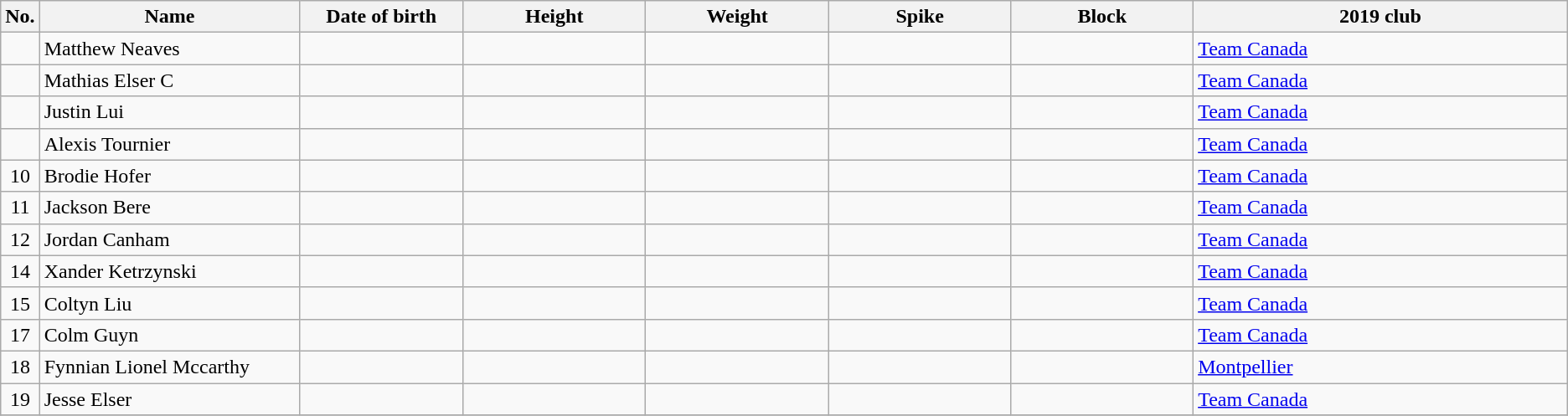<table class="wikitable sortable" style="font-size:100%; text-align:center;">
<tr>
<th>No.</th>
<th style="width:13em">Name</th>
<th style="width:8em">Date of birth</th>
<th style="width:9em">Height</th>
<th style="width:9em">Weight</th>
<th style="width:9em">Spike</th>
<th style="width:9em">Block</th>
<th style="width:19em">2019 club</th>
</tr>
<tr>
<td></td>
<td align=left>Matthew Neaves</td>
<td align=right></td>
<td></td>
<td></td>
<td></td>
<td></td>
<td align=left> <a href='#'>Team Canada</a></td>
</tr>
<tr>
<td></td>
<td align=left>Mathias Elser C</td>
<td align=right></td>
<td></td>
<td></td>
<td></td>
<td></td>
<td align=left> <a href='#'>Team Canada</a></td>
</tr>
<tr>
<td></td>
<td align=left>Justin Lui</td>
<td align=right></td>
<td></td>
<td></td>
<td></td>
<td></td>
<td align=left> <a href='#'>Team Canada</a></td>
</tr>
<tr>
<td></td>
<td align=left>Alexis Tournier</td>
<td align=right></td>
<td></td>
<td></td>
<td></td>
<td></td>
<td align=left> <a href='#'>Team Canada</a></td>
</tr>
<tr>
<td>10</td>
<td align=left>Brodie Hofer</td>
<td align=right></td>
<td></td>
<td></td>
<td></td>
<td></td>
<td align=left> <a href='#'>Team Canada</a></td>
</tr>
<tr>
<td>11</td>
<td align=left>Jackson Bere</td>
<td align=right></td>
<td></td>
<td></td>
<td></td>
<td></td>
<td align=left> <a href='#'>Team Canada</a></td>
</tr>
<tr>
<td>12</td>
<td align=left>Jordan Canham</td>
<td align=right></td>
<td></td>
<td></td>
<td></td>
<td></td>
<td align=left> <a href='#'>Team Canada</a></td>
</tr>
<tr>
<td>14</td>
<td align=left>Xander Ketrzynski</td>
<td align=right></td>
<td></td>
<td></td>
<td></td>
<td></td>
<td align=left> <a href='#'>Team Canada</a></td>
</tr>
<tr>
<td>15</td>
<td align=left>Coltyn Liu</td>
<td align=right></td>
<td></td>
<td></td>
<td></td>
<td></td>
<td align=left> <a href='#'>Team Canada</a></td>
</tr>
<tr>
<td>17</td>
<td align=left>Colm Guyn</td>
<td align=right></td>
<td></td>
<td></td>
<td></td>
<td></td>
<td align=left> <a href='#'>Team Canada</a></td>
</tr>
<tr>
<td>18</td>
<td align=left>Fynnian Lionel Mccarthy</td>
<td align=right></td>
<td></td>
<td></td>
<td></td>
<td></td>
<td align=left> <a href='#'>Montpellier</a></td>
</tr>
<tr>
<td>19</td>
<td align=left>Jesse Elser</td>
<td align=right></td>
<td></td>
<td></td>
<td></td>
<td></td>
<td align=left> <a href='#'>Team Canada</a></td>
</tr>
<tr>
</tr>
</table>
